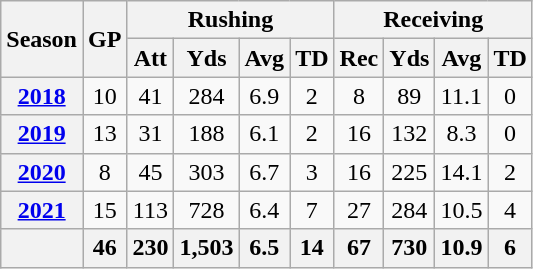<table class="wikitable" style="text-align: center;">
<tr>
<th rowspan="2">Season</th>
<th rowspan="2">GP</th>
<th colspan="4">Rushing</th>
<th colspan="4">Receiving</th>
</tr>
<tr>
<th>Att</th>
<th>Yds</th>
<th>Avg</th>
<th>TD</th>
<th>Rec</th>
<th>Yds</th>
<th>Avg</th>
<th>TD</th>
</tr>
<tr>
<th><a href='#'>2018</a></th>
<td>10</td>
<td>41</td>
<td>284</td>
<td>6.9</td>
<td>2</td>
<td>8</td>
<td>89</td>
<td>11.1</td>
<td>0</td>
</tr>
<tr>
<th><a href='#'>2019</a></th>
<td>13</td>
<td>31</td>
<td>188</td>
<td>6.1</td>
<td>2</td>
<td>16</td>
<td>132</td>
<td>8.3</td>
<td>0</td>
</tr>
<tr>
<th><a href='#'>2020</a></th>
<td>8</td>
<td>45</td>
<td>303</td>
<td>6.7</td>
<td>3</td>
<td>16</td>
<td>225</td>
<td>14.1</td>
<td>2</td>
</tr>
<tr>
<th><a href='#'>2021</a></th>
<td>15</td>
<td>113</td>
<td>728</td>
<td>6.4</td>
<td>7</td>
<td>27</td>
<td>284</td>
<td>10.5</td>
<td>4</td>
</tr>
<tr>
<th></th>
<th>46</th>
<th>230</th>
<th>1,503</th>
<th>6.5</th>
<th>14</th>
<th>67</th>
<th>730</th>
<th>10.9</th>
<th>6</th>
</tr>
</table>
